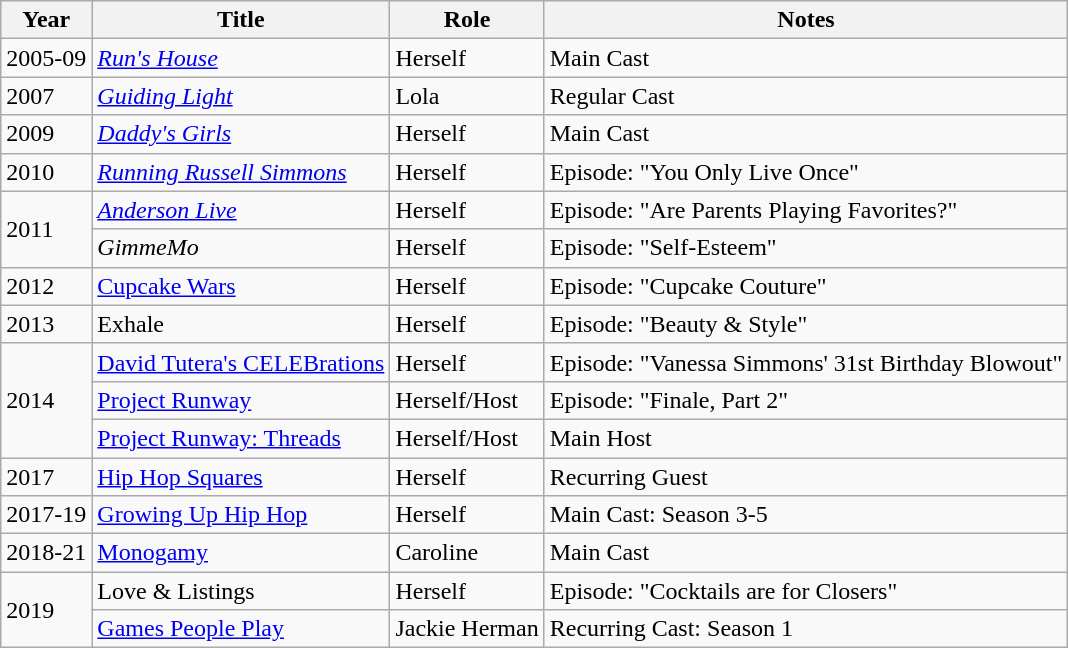<table class="wikitable sortable">
<tr>
<th>Year</th>
<th>Title</th>
<th>Role</th>
<th>Notes</th>
</tr>
<tr>
<td>2005-09</td>
<td><em><a href='#'>Run's House</a></em></td>
<td>Herself</td>
<td>Main Cast</td>
</tr>
<tr>
<td>2007</td>
<td><em><a href='#'>Guiding Light</a></em></td>
<td>Lola</td>
<td>Regular Cast</td>
</tr>
<tr>
<td>2009</td>
<td><em><a href='#'>Daddy's Girls</a></em></td>
<td>Herself</td>
<td>Main Cast</td>
</tr>
<tr>
<td>2010</td>
<td><em><a href='#'>Running Russell Simmons</a></em></td>
<td>Herself</td>
<td>Episode: "You Only Live Once"</td>
</tr>
<tr>
<td rowspan="2">2011</td>
<td><em><a href='#'>Anderson Live</a></em></td>
<td>Herself</td>
<td>Episode: "Are Parents Playing Favorites?"</td>
</tr>
<tr>
<td><em>GimmeMo<strong></td>
<td>Herself</td>
<td>Episode: "Self-Esteem"</td>
</tr>
<tr>
<td>2012</td>
<td></em><a href='#'>Cupcake Wars</a><em></td>
<td>Herself</td>
<td>Episode: "Cupcake Couture"</td>
</tr>
<tr>
<td>2013</td>
<td></em>Exhale<em></td>
<td>Herself</td>
<td>Episode: "Beauty & Style"</td>
</tr>
<tr>
<td rowspan="3">2014</td>
<td></em><a href='#'>David Tutera's CELEBrations</a><em></td>
<td>Herself</td>
<td>Episode: "Vanessa Simmons' 31st Birthday Blowout"</td>
</tr>
<tr>
<td></em><a href='#'>Project Runway</a><em></td>
<td>Herself/Host</td>
<td>Episode: "Finale, Part 2"</td>
</tr>
<tr>
<td></em><a href='#'>Project Runway: Threads</a><em></td>
<td>Herself/Host</td>
<td>Main Host</td>
</tr>
<tr>
<td>2017</td>
<td></em><a href='#'>Hip Hop Squares</a><em></td>
<td>Herself</td>
<td>Recurring Guest</td>
</tr>
<tr>
<td>2017-19</td>
<td></em><a href='#'>Growing Up Hip Hop</a><em></td>
<td>Herself</td>
<td>Main Cast: Season 3-5</td>
</tr>
<tr>
<td>2018-21</td>
<td></em><a href='#'>Monogamy</a><em></td>
<td>Caroline</td>
<td>Main Cast</td>
</tr>
<tr>
<td rowspan="2">2019</td>
<td></em>Love & Listings<em></td>
<td>Herself</td>
<td>Episode: "Cocktails are for Closers"</td>
</tr>
<tr>
<td></em><a href='#'>Games People Play</a><em></td>
<td>Jackie Herman</td>
<td>Recurring Cast: Season 1</td>
</tr>
</table>
